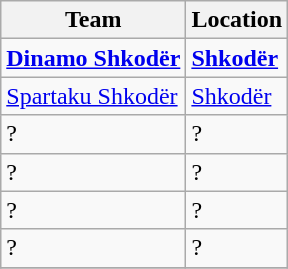<table class="wikitable sortable">
<tr>
<th>Team</th>
<th>Location</th>
</tr>
<tr>
<td><strong><a href='#'>Dinamo Shkodër</a></strong></td>
<td><strong><a href='#'>Shkodër</a></strong></td>
</tr>
<tr>
<td><a href='#'>Spartaku Shkodër</a></td>
<td><a href='#'>Shkodër</a></td>
</tr>
<tr>
<td>?</td>
<td>?</td>
</tr>
<tr>
<td>?</td>
<td>?</td>
</tr>
<tr>
<td>?</td>
<td>?</td>
</tr>
<tr>
<td>?</td>
<td>?</td>
</tr>
<tr>
</tr>
</table>
